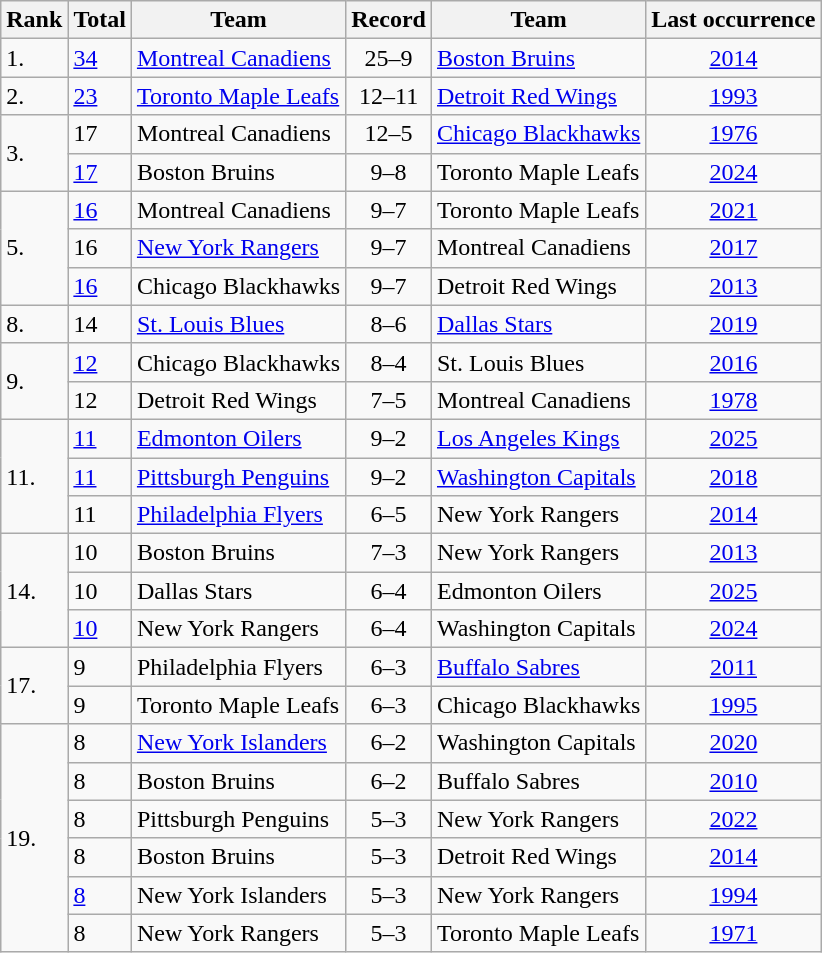<table class="wikitable sortable">
<tr>
<th>Rank</th>
<th>Total</th>
<th>Team</th>
<th>Record</th>
<th>Team</th>
<th>Last occurrence</th>
</tr>
<tr>
<td>1.</td>
<td><a href='#'>34</a></td>
<td><a href='#'>Montreal Canadiens</a></td>
<td align="center">25–9</td>
<td><a href='#'>Boston Bruins</a></td>
<td align="center"><a href='#'>2014</a></td>
</tr>
<tr>
<td>2.</td>
<td><a href='#'>23</a></td>
<td><a href='#'>Toronto Maple Leafs</a></td>
<td align="center">12–11</td>
<td><a href='#'>Detroit Red Wings</a></td>
<td align="center"><a href='#'>1993</a></td>
</tr>
<tr>
<td rowspan=2>3.</td>
<td>17</td>
<td>Montreal Canadiens</td>
<td align="center">12–5</td>
<td><a href='#'>Chicago Blackhawks</a></td>
<td align="center"><a href='#'>1976</a></td>
</tr>
<tr>
<td><a href='#'>17</a></td>
<td>Boston Bruins</td>
<td align="center">9–8</td>
<td>Toronto Maple Leafs</td>
<td align="center"><a href='#'>2024</a></td>
</tr>
<tr>
<td rowspan=3>5.</td>
<td><a href='#'>16</a></td>
<td>Montreal Canadiens</td>
<td align="center">9–7</td>
<td>Toronto Maple Leafs</td>
<td align="center"><a href='#'>2021</a></td>
</tr>
<tr>
<td>16</td>
<td><a href='#'>New York Rangers</a></td>
<td align="center">9–7</td>
<td>Montreal Canadiens</td>
<td align="center"><a href='#'>2017</a></td>
</tr>
<tr>
<td><a href='#'>16</a></td>
<td>Chicago Blackhawks</td>
<td align="center">9–7</td>
<td>Detroit Red Wings</td>
<td align="center"><a href='#'>2013</a></td>
</tr>
<tr>
<td>8.</td>
<td>14</td>
<td><a href='#'>St. Louis Blues</a></td>
<td align="center">8–6</td>
<td><a href='#'>Dallas Stars</a></td>
<td align="center"><a href='#'>2019</a></td>
</tr>
<tr>
<td rowspan=2>9.</td>
<td><a href='#'>12</a></td>
<td>Chicago Blackhawks</td>
<td align="center">8–4</td>
<td>St. Louis Blues</td>
<td align="center"><a href='#'>2016</a></td>
</tr>
<tr>
<td>12</td>
<td>Detroit Red Wings</td>
<td align="center">7–5</td>
<td>Montreal Canadiens</td>
<td align="center"><a href='#'>1978</a></td>
</tr>
<tr>
<td rowspan=3>11.</td>
<td><a href='#'>11</a></td>
<td><a href='#'>Edmonton Oilers</a></td>
<td align="center">9–2</td>
<td><a href='#'>Los Angeles Kings</a></td>
<td align="center"><a href='#'>2025</a></td>
</tr>
<tr>
<td><a href='#'>11</a></td>
<td><a href='#'>Pittsburgh Penguins</a></td>
<td align="center">9–2</td>
<td><a href='#'>Washington Capitals</a></td>
<td align="center"><a href='#'>2018</a></td>
</tr>
<tr>
<td>11</td>
<td><a href='#'>Philadelphia Flyers</a></td>
<td align="center">6–5</td>
<td>New York Rangers</td>
<td align="center"><a href='#'>2014</a></td>
</tr>
<tr>
<td rowspan=3>14.</td>
<td>10</td>
<td>Boston Bruins</td>
<td align="center">7–3</td>
<td>New York Rangers</td>
<td align="center"><a href='#'>2013</a></td>
</tr>
<tr>
<td>10</td>
<td>Dallas Stars</td>
<td align="center">6–4</td>
<td>Edmonton Oilers</td>
<td align="center"><a href='#'>2025</a></td>
</tr>
<tr>
<td><a href='#'>10</a></td>
<td>New York Rangers</td>
<td align="center">6–4</td>
<td>Washington Capitals</td>
<td align="center"><a href='#'>2024</a></td>
</tr>
<tr>
<td rowspan=2>17.</td>
<td>9</td>
<td>Philadelphia Flyers</td>
<td align="center">6–3</td>
<td><a href='#'>Buffalo Sabres</a></td>
<td align="center"><a href='#'>2011</a></td>
</tr>
<tr>
<td>9</td>
<td>Toronto Maple Leafs</td>
<td align="center">6–3</td>
<td>Chicago Blackhawks</td>
<td align="center"><a href='#'>1995</a></td>
</tr>
<tr>
<td rowspan=7>19.</td>
<td>8</td>
<td><a href='#'>New York Islanders</a></td>
<td align="center">6–2</td>
<td>Washington Capitals</td>
<td align="center"><a href='#'>2020</a></td>
</tr>
<tr>
<td>8</td>
<td>Boston Bruins</td>
<td align="center">6–2</td>
<td>Buffalo Sabres</td>
<td align="center"><a href='#'>2010</a></td>
</tr>
<tr>
<td>8</td>
<td>Pittsburgh Penguins</td>
<td align="center">5–3</td>
<td>New York Rangers</td>
<td align="center"><a href='#'>2022</a></td>
</tr>
<tr>
<td>8</td>
<td>Boston Bruins</td>
<td align="center">5–3</td>
<td>Detroit Red Wings</td>
<td align="center"><a href='#'>2014</a></td>
</tr>
<tr>
<td><a href='#'>8</a></td>
<td>New York Islanders</td>
<td align="center">5–3</td>
<td>New York Rangers</td>
<td align="center"><a href='#'>1994</a></td>
</tr>
<tr>
<td>8</td>
<td>New York Rangers</td>
<td align="center">5–3</td>
<td>Toronto Maple Leafs</td>
<td align="center"><a href='#'>1971</a></td>
</tr>
</table>
